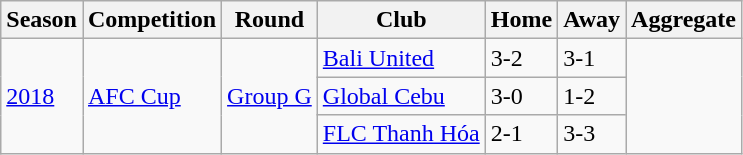<table class="wikitable">
<tr>
<th>Season</th>
<th>Competition</th>
<th>Round</th>
<th>Club</th>
<th>Home</th>
<th>Away</th>
<th>Aggregate</th>
</tr>
<tr>
<td rowspan="3"><a href='#'>2018</a></td>
<td rowspan="3"><a href='#'>AFC Cup</a></td>
<td rowspan="3"><a href='#'>Group G</a></td>
<td> <a href='#'>Bali United</a></td>
<td>3-2</td>
<td>3-1</td>
<td rowspan="3"></td>
</tr>
<tr>
<td> <a href='#'>Global Cebu</a></td>
<td>3-0</td>
<td>1-2</td>
</tr>
<tr>
<td> <a href='#'>FLC Thanh Hóa</a></td>
<td>2-1</td>
<td>3-3</td>
</tr>
</table>
